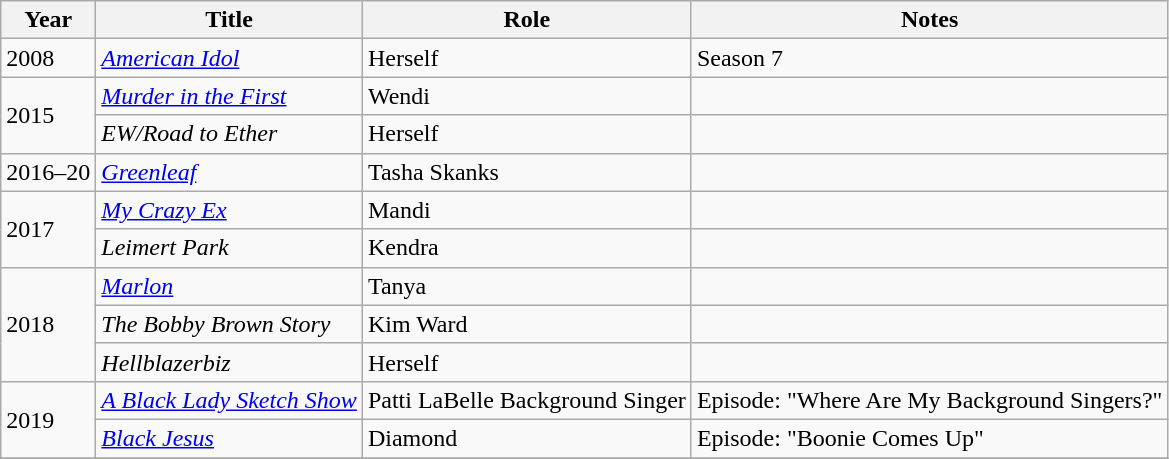<table class="wikitable sortable">
<tr>
<th>Year</th>
<th>Title</th>
<th>Role</th>
<th class="unsortable">Notes</th>
</tr>
<tr>
<td>2008</td>
<td><em><a href='#'>American Idol</a></em></td>
<td>Herself</td>
<td>Season 7</td>
</tr>
<tr>
<td rowspan=2>2015</td>
<td><em><a href='#'>Murder in the First</a></em></td>
<td>Wendi</td>
<td></td>
</tr>
<tr>
<td><em>EW/Road to Ether</em></td>
<td>Herself</td>
<td></td>
</tr>
<tr>
<td>2016–20</td>
<td><em><a href='#'>Greenleaf</a></em></td>
<td>Tasha Skanks</td>
<td></td>
</tr>
<tr>
<td rowspan=2>2017</td>
<td><em><a href='#'>My Crazy Ex</a></em></td>
<td>Mandi</td>
<td></td>
</tr>
<tr>
<td><em>Leimert Park</em></td>
<td>Kendra</td>
<td></td>
</tr>
<tr>
<td rowspan=3>2018</td>
<td><em><a href='#'>Marlon</a></em></td>
<td>Tanya</td>
<td></td>
</tr>
<tr>
<td><em>The Bobby Brown Story</em></td>
<td>Kim Ward</td>
<td></td>
</tr>
<tr>
<td><em>Hellblazerbiz</em></td>
<td>Herself</td>
<td></td>
</tr>
<tr>
<td rowspan=2>2019</td>
<td><em><a href='#'>A Black Lady Sketch Show</a></em></td>
<td>Patti LaBelle Background Singer</td>
<td>Episode: "Where Are My Background Singers?"</td>
</tr>
<tr>
<td><em><a href='#'>Black Jesus</a></em></td>
<td>Diamond</td>
<td>Episode: "Boonie Comes Up"</td>
</tr>
<tr>
</tr>
</table>
